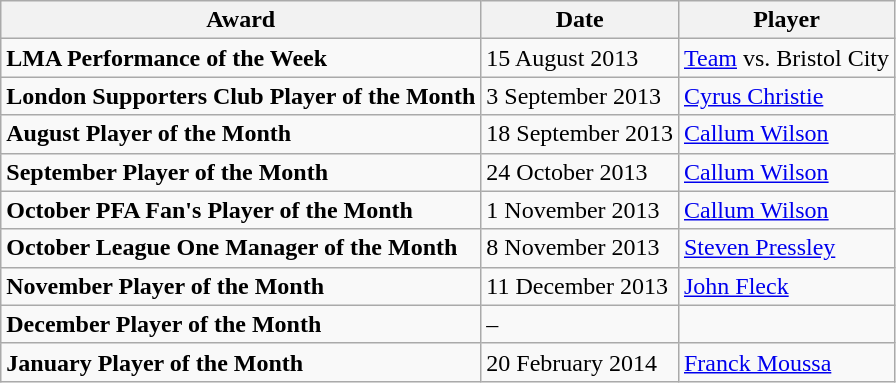<table class="wikitable">
<tr>
<th>Award</th>
<th>Date</th>
<th>Player</th>
</tr>
<tr>
<td><strong>LMA Performance of the Week</strong></td>
<td>15 August 2013</td>
<td><a href='#'>Team</a> vs. Bristol City</td>
</tr>
<tr>
<td><strong>London Supporters Club Player of the Month</strong></td>
<td>3 September 2013</td>
<td> <a href='#'>Cyrus Christie</a></td>
</tr>
<tr>
<td><strong>August Player of the Month</strong></td>
<td>18 September 2013</td>
<td> <a href='#'>Callum Wilson</a></td>
</tr>
<tr>
<td><strong>September Player of the Month</strong></td>
<td>24 October 2013</td>
<td> <a href='#'>Callum Wilson</a></td>
</tr>
<tr>
<td><strong>October PFA Fan's Player of the Month</strong></td>
<td>1 November 2013</td>
<td> <a href='#'>Callum Wilson</a></td>
</tr>
<tr>
<td><strong>October League One Manager of the Month</strong></td>
<td>8 November 2013</td>
<td> <a href='#'>Steven Pressley</a></td>
</tr>
<tr>
<td><strong>November Player of the Month</strong></td>
<td>11 December 2013</td>
<td> <a href='#'>John Fleck</a></td>
</tr>
<tr>
<td><strong>December Player of the Month</strong></td>
<td>–</td>
<td></td>
</tr>
<tr>
<td><strong>January Player of the Month</strong></td>
<td>20 February 2014</td>
<td> <a href='#'>Franck Moussa</a></td>
</tr>
</table>
